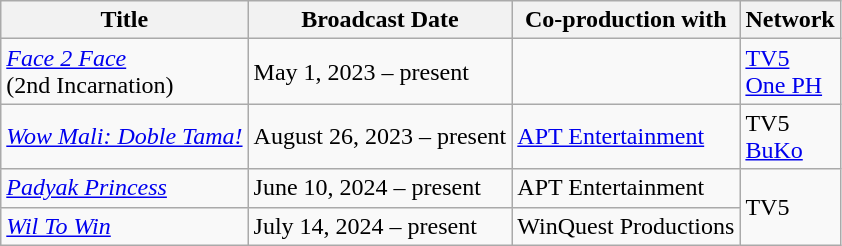<table class="wikitable sortable">
<tr>
<th>Title</th>
<th>Broadcast Date</th>
<th>Co-production with</th>
<th>Network</th>
</tr>
<tr>
<td><em><a href='#'>Face 2 Face</a></em> <br> (2nd Incarnation)</td>
<td>May 1, 2023 – present</td>
<td></td>
<td><a href='#'>TV5</a> <br> <a href='#'>One PH</a></td>
</tr>
<tr>
<td><em><a href='#'>Wow Mali: Doble Tama!</a></em></td>
<td>August 26, 2023 – present</td>
<td><a href='#'>APT Entertainment</a></td>
<td>TV5 <br> <a href='#'>BuKo</a></td>
</tr>
<tr>
<td><em><a href='#'>Padyak Princess</a></em></td>
<td>June 10, 2024 – present</td>
<td>APT Entertainment</td>
<td rowspan="2">TV5</td>
</tr>
<tr>
<td><em><a href='#'>Wil To Win</a></em></td>
<td>July 14, 2024 – present</td>
<td>WinQuest Productions</td>
</tr>
</table>
